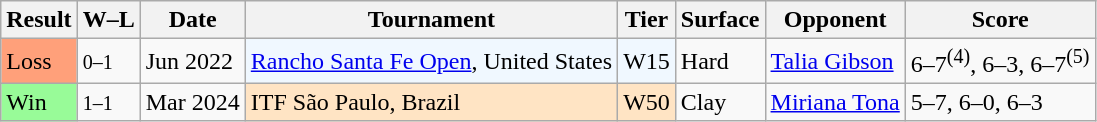<table class="sortable wikitable">
<tr>
<th>Result</th>
<th class="unsortable">W–L</th>
<th>Date</th>
<th>Tournament</th>
<th>Tier</th>
<th>Surface</th>
<th>Opponent</th>
<th class="unsortable">Score</th>
</tr>
<tr>
<td bgcolor=ffa07a>Loss</td>
<td><small>0–1</small></td>
<td>Jun 2022</td>
<td style="background:#f0f8ff;"><a href='#'>Rancho Santa Fe Open</a>, United States</td>
<td style="background:#f0f8ff;">W15</td>
<td>Hard</td>
<td> <a href='#'>Talia Gibson</a></td>
<td>6–7<sup>(4)</sup>, 6–3, 6–7<sup>(5)</sup></td>
</tr>
<tr>
<td bgcolor=98FB98>Win</td>
<td><small>1–1</small></td>
<td>Mar 2024</td>
<td style="background:#ffe4c4;">ITF São Paulo, Brazil</td>
<td style="background:#ffe4c4;">W50</td>
<td>Clay</td>
<td> <a href='#'>Miriana Tona</a></td>
<td>5–7, 6–0, 6–3</td>
</tr>
</table>
